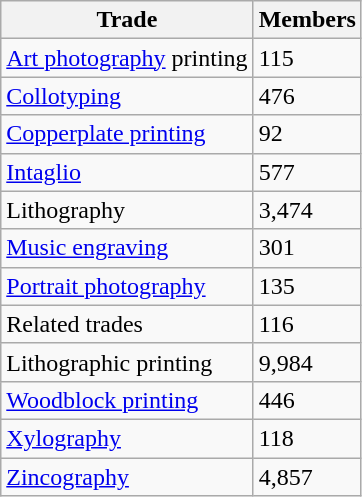<table class="wikitable sortable">
<tr>
<th>Trade</th>
<th>Members</th>
</tr>
<tr>
<td><a href='#'>Art photography</a> printing</td>
<td>115</td>
</tr>
<tr>
<td><a href='#'>Collotyping</a></td>
<td>476</td>
</tr>
<tr>
<td><a href='#'>Copperplate printing</a></td>
<td>92</td>
</tr>
<tr>
<td><a href='#'>Intaglio</a></td>
<td>577</td>
</tr>
<tr>
<td>Lithography</td>
<td>3,474</td>
</tr>
<tr>
<td><a href='#'>Music engraving</a></td>
<td>301</td>
</tr>
<tr>
<td><a href='#'>Portrait photography</a></td>
<td>135</td>
</tr>
<tr>
<td>Related trades</td>
<td>116</td>
</tr>
<tr>
<td>Lithographic printing</td>
<td>9,984</td>
</tr>
<tr>
<td><a href='#'>Woodblock printing</a></td>
<td>446</td>
</tr>
<tr>
<td><a href='#'>Xylography</a></td>
<td>118</td>
</tr>
<tr>
<td><a href='#'>Zincography</a></td>
<td>4,857</td>
</tr>
</table>
